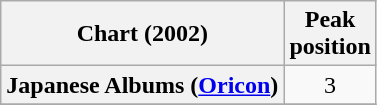<table class="wikitable plainrowheaders">
<tr>
<th>Chart (2002)</th>
<th>Peak<br>position</th>
</tr>
<tr>
<th scope="row">Japanese Albums (<a href='#'>Oricon</a>)</th>
<td style="text-align:center;">3</td>
</tr>
<tr>
</tr>
</table>
